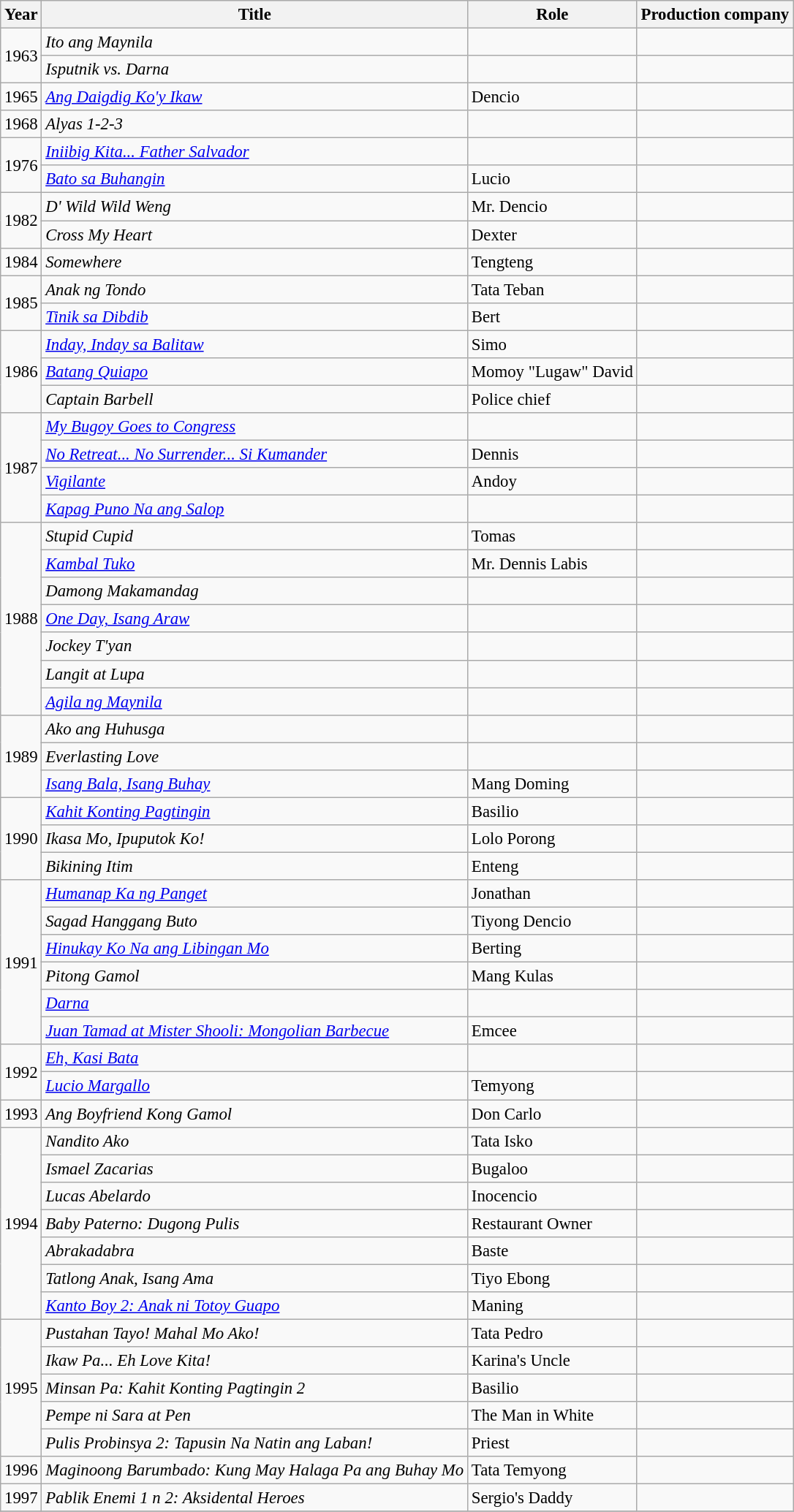<table class="wikitable" style="font-size: 95%;">
<tr>
<th>Year</th>
<th>Title</th>
<th>Role</th>
<th>Production company</th>
</tr>
<tr>
<td rowspan="2">1963</td>
<td><em>Ito ang Maynila</em></td>
<td></td>
<td> </td>
</tr>
<tr>
<td><em>Isputnik vs. Darna</em></td>
<td></td>
<td> </td>
</tr>
<tr>
<td>1965</td>
<td><em><a href='#'>Ang Daigdig Ko'y Ikaw</a></em></td>
<td>Dencio</td>
<td> </td>
</tr>
<tr>
<td>1968</td>
<td><em>Alyas 1-2-3</em></td>
<td></td>
<td> </td>
</tr>
<tr>
<td rowspan="2">1976</td>
<td><em><a href='#'>Iniibig Kita... Father Salvador</a></em></td>
<td></td>
<td> </td>
</tr>
<tr>
<td><em><a href='#'>Bato sa Buhangin</a></em></td>
<td>Lucio</td>
<td> </td>
</tr>
<tr>
<td rowspan="2">1982</td>
<td><em>D' Wild Wild Weng</em></td>
<td>Mr. Dencio</td>
<td> </td>
</tr>
<tr>
<td><em>Cross My Heart</em></td>
<td>Dexter</td>
<td> </td>
</tr>
<tr>
<td>1984</td>
<td><em>Somewhere</em></td>
<td>Tengteng</td>
<td> </td>
</tr>
<tr>
<td rowspan="2">1985</td>
<td><em>Anak ng Tondo</em></td>
<td>Tata Teban</td>
<td> </td>
</tr>
<tr>
<td><em><a href='#'>Tinik sa Dibdib</a></em></td>
<td>Bert</td>
<td> </td>
</tr>
<tr>
<td rowspan="3">1986</td>
<td><em><a href='#'>Inday, Inday sa Balitaw</a></em></td>
<td>Simo</td>
<td> </td>
</tr>
<tr>
<td><em><a href='#'>Batang Quiapo</a></em></td>
<td>Momoy "Lugaw" David</td>
<td> </td>
</tr>
<tr>
<td><em>Captain Barbell</em></td>
<td>Police chief</td>
<td> </td>
</tr>
<tr>
<td rowspan="4">1987</td>
<td><em><a href='#'>My Bugoy Goes to Congress</a></em></td>
<td></td>
<td> </td>
</tr>
<tr>
<td><em><a href='#'>No Retreat... No Surrender... Si Kumander</a></em></td>
<td>Dennis</td>
<td> </td>
</tr>
<tr>
<td><em><a href='#'>Vigilante</a></em></td>
<td>Andoy</td>
<td> </td>
</tr>
<tr>
<td><em><a href='#'>Kapag Puno Na ang Salop</a></em></td>
<td></td>
<td> </td>
</tr>
<tr>
<td rowspan="7">1988</td>
<td><em>Stupid Cupid</em></td>
<td>Tomas</td>
<td> </td>
</tr>
<tr>
<td><em><a href='#'>Kambal Tuko</a></em></td>
<td>Mr. Dennis Labis</td>
<td> </td>
</tr>
<tr>
<td><em>Damong Makamandag</em></td>
<td></td>
<td> </td>
</tr>
<tr>
<td><em><a href='#'>One Day, Isang Araw</a></em></td>
<td></td>
<td> </td>
</tr>
<tr>
<td><em>Jockey T'yan</em></td>
<td></td>
<td> </td>
</tr>
<tr>
<td><em>Langit at Lupa</em></td>
<td></td>
<td> </td>
</tr>
<tr>
<td><em><a href='#'>Agila ng Maynila</a></em></td>
<td></td>
<td> </td>
</tr>
<tr>
<td rowspan="3">1989</td>
<td><em>Ako ang Huhusga</em></td>
<td></td>
<td></td>
</tr>
<tr>
<td><em>Everlasting Love</em></td>
<td></td>
<td> </td>
</tr>
<tr>
<td><em><a href='#'>Isang Bala, Isang Buhay</a></em></td>
<td>Mang Doming</td>
<td> </td>
</tr>
<tr>
<td rowspan="3">1990</td>
<td><em><a href='#'>Kahit Konting Pagtingin</a></em></td>
<td>Basilio</td>
<td> </td>
</tr>
<tr>
<td><em>Ikasa Mo, Ipuputok Ko!</em></td>
<td>Lolo Porong</td>
<td> </td>
</tr>
<tr>
<td><em>Bikining Itim</em></td>
<td>Enteng</td>
<td> </td>
</tr>
<tr>
<td rowspan="6">1991</td>
<td><em><a href='#'>Humanap Ka ng Panget</a></em></td>
<td>Jonathan</td>
<td> </td>
</tr>
<tr>
<td><em>Sagad Hanggang Buto</em></td>
<td>Tiyong Dencio</td>
<td> </td>
</tr>
<tr>
<td><em><a href='#'>Hinukay Ko Na ang Libingan Mo</a></em></td>
<td>Berting</td>
<td> </td>
</tr>
<tr>
<td><em>Pitong Gamol</em></td>
<td>Mang Kulas</td>
<td> </td>
</tr>
<tr>
<td><em><a href='#'>Darna</a></em></td>
<td></td>
<td> </td>
</tr>
<tr>
<td><em><a href='#'>Juan Tamad at Mister Shooli: Mongolian Barbecue</a></em></td>
<td>Emcee</td>
<td> </td>
</tr>
<tr>
<td rowspan="2">1992</td>
<td><em><a href='#'>Eh, Kasi Bata</a></em></td>
<td></td>
<td> </td>
</tr>
<tr>
<td><em><a href='#'>Lucio Margallo</a></em></td>
<td>Temyong</td>
<td> </td>
</tr>
<tr>
<td>1993</td>
<td><em>Ang Boyfriend Kong Gamol</em></td>
<td>Don Carlo</td>
<td> </td>
</tr>
<tr>
<td rowspan="7">1994</td>
<td><em>Nandito Ako</em></td>
<td>Tata Isko</td>
<td> </td>
</tr>
<tr>
<td><em>Ismael Zacarias</em></td>
<td>Bugaloo</td>
<td> </td>
</tr>
<tr>
<td><em>Lucas Abelardo</em></td>
<td>Inocencio</td>
<td> </td>
</tr>
<tr>
<td><em>Baby Paterno: Dugong Pulis</em></td>
<td>Restaurant Owner</td>
<td> </td>
</tr>
<tr>
<td><em>Abrakadabra</em></td>
<td>Baste</td>
<td> </td>
</tr>
<tr>
<td><em>Tatlong Anak, Isang Ama</em></td>
<td>Tiyo Ebong</td>
<td> </td>
</tr>
<tr>
<td><em><a href='#'>Kanto Boy 2: Anak ni Totoy Guapo</a></em></td>
<td>Maning</td>
<td> </td>
</tr>
<tr>
<td rowspan="5">1995</td>
<td><em>Pustahan Tayo! Mahal Mo Ako!</em></td>
<td>Tata Pedro</td>
<td> </td>
</tr>
<tr>
<td><em>Ikaw Pa... Eh Love Kita!</em></td>
<td>Karina's Uncle</td>
<td> </td>
</tr>
<tr>
<td><em>Minsan Pa: Kahit Konting Pagtingin 2</em></td>
<td>Basilio</td>
<td> </td>
</tr>
<tr>
<td><em>Pempe ni Sara at Pen</em></td>
<td>The Man in White</td>
<td> </td>
</tr>
<tr>
<td><em>Pulis Probinsya 2: Tapusin Na Natin ang Laban!</em></td>
<td>Priest</td>
<td> </td>
</tr>
<tr>
<td>1996</td>
<td><em>Maginoong Barumbado: Kung May Halaga Pa ang Buhay Mo</em></td>
<td>Tata Temyong</td>
<td> </td>
</tr>
<tr>
<td>1997</td>
<td><em>Pablik Enemi 1 n 2: Aksidental Heroes</em></td>
<td>Sergio's Daddy</td>
<td> </td>
</tr>
<tr>
</tr>
</table>
